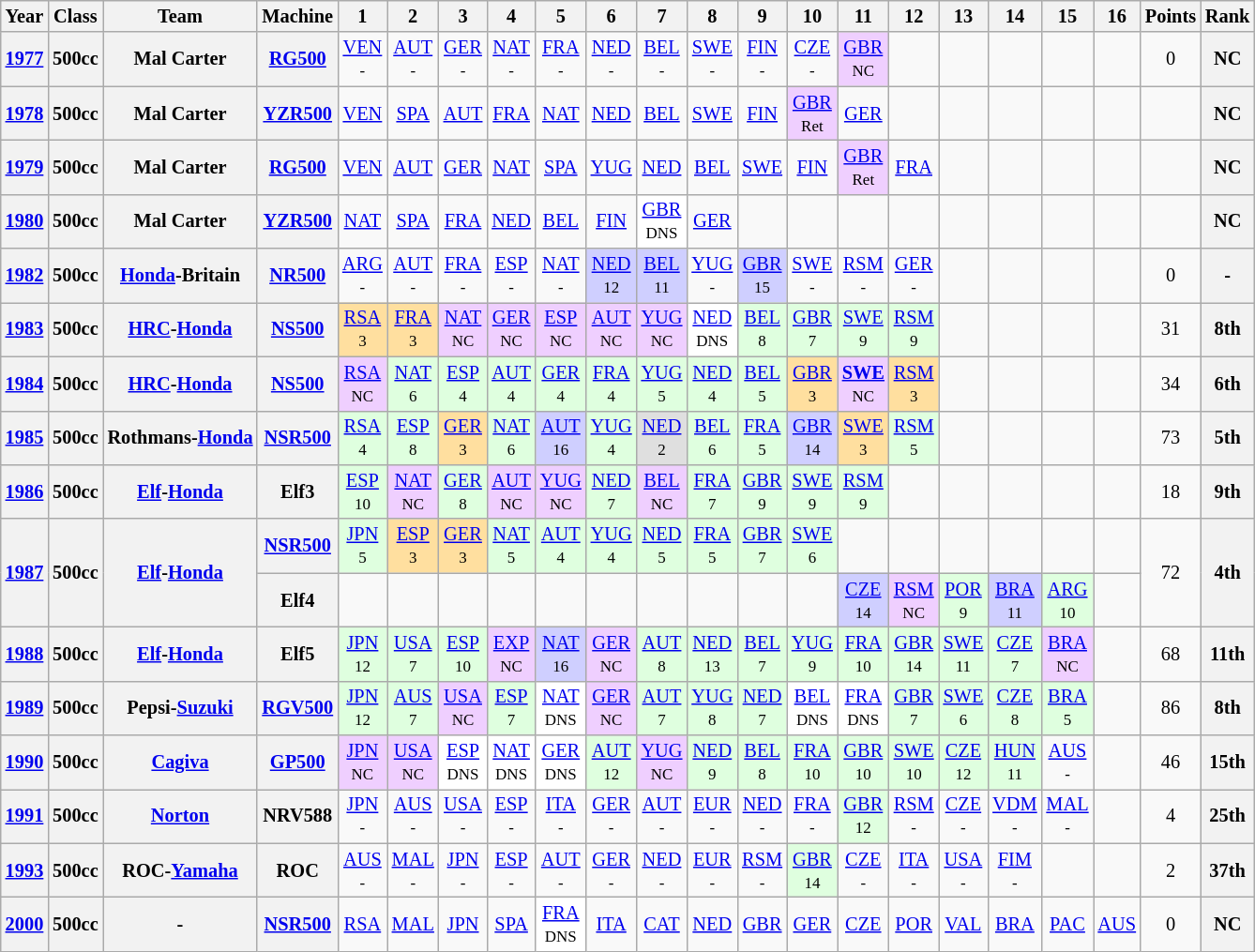<table class="wikitable" style="text-align:center; font-size:85%">
<tr>
<th>Year</th>
<th>Class</th>
<th>Team</th>
<th>Machine</th>
<th>1</th>
<th>2</th>
<th>3</th>
<th>4</th>
<th>5</th>
<th>6</th>
<th>7</th>
<th>8</th>
<th>9</th>
<th>10</th>
<th>11</th>
<th>12</th>
<th>13</th>
<th>14</th>
<th>15</th>
<th>16</th>
<th>Points</th>
<th>Rank</th>
</tr>
<tr>
<th><a href='#'>1977</a></th>
<th>500cc</th>
<th>Mal Carter</th>
<th><a href='#'>RG500</a></th>
<td><a href='#'>VEN</a><br><small>-</small></td>
<td><a href='#'>AUT</a><br><small>-</small></td>
<td><a href='#'>GER</a><br><small>-</small></td>
<td><a href='#'>NAT</a><br><small>-</small></td>
<td><a href='#'>FRA</a><br><small>-</small></td>
<td><a href='#'>NED</a><br><small>-</small></td>
<td><a href='#'>BEL</a><br><small>-</small></td>
<td><a href='#'>SWE</a><br><small>-</small></td>
<td><a href='#'>FIN</a><br><small>-</small></td>
<td><a href='#'>CZE</a><br><small>-</small></td>
<td bgcolor="#EFCFFF"><a href='#'>GBR</a><br><small>NC</small></td>
<td></td>
<td></td>
<td></td>
<td></td>
<td></td>
<td>0</td>
<th>NC</th>
</tr>
<tr>
<th><a href='#'>1978</a></th>
<th>500cc</th>
<th>Mal Carter</th>
<th><a href='#'>YZR500</a></th>
<td><a href='#'>VEN</a></td>
<td><a href='#'>SPA</a></td>
<td><a href='#'>AUT</a></td>
<td><a href='#'>FRA</a></td>
<td><a href='#'>NAT</a></td>
<td><a href='#'>NED</a></td>
<td><a href='#'>BEL</a></td>
<td><a href='#'>SWE</a></td>
<td><a href='#'>FIN</a></td>
<td style="background:#EFCFFF;"><a href='#'>GBR</a><br><small>Ret</small></td>
<td><a href='#'>GER</a></td>
<td></td>
<td></td>
<td></td>
<td></td>
<td></td>
<td></td>
<th>NC</th>
</tr>
<tr>
<th><a href='#'>1979</a></th>
<th>500cc</th>
<th>Mal Carter</th>
<th><a href='#'>RG500</a></th>
<td><a href='#'>VEN</a></td>
<td><a href='#'>AUT</a></td>
<td><a href='#'>GER</a></td>
<td><a href='#'>NAT</a></td>
<td><a href='#'>SPA</a></td>
<td><a href='#'>YUG</a></td>
<td><a href='#'>NED</a></td>
<td><a href='#'>BEL</a></td>
<td><a href='#'>SWE</a></td>
<td><a href='#'>FIN</a></td>
<td style="background:#EFCFFF;"><a href='#'>GBR</a><br><small>Ret</small></td>
<td><a href='#'>FRA</a></td>
<td></td>
<td></td>
<td></td>
<td></td>
<td></td>
<th>NC</th>
</tr>
<tr>
<th><a href='#'>1980</a></th>
<th>500cc</th>
<th>Mal Carter</th>
<th><a href='#'>YZR500</a></th>
<td><a href='#'>NAT</a></td>
<td><a href='#'>SPA</a></td>
<td><a href='#'>FRA</a></td>
<td><a href='#'>NED</a></td>
<td><a href='#'>BEL</a></td>
<td><a href='#'>FIN</a></td>
<td style="background:#FFFFFF;"><a href='#'>GBR</a><br><small>DNS</small></td>
<td><a href='#'>GER</a></td>
<td></td>
<td></td>
<td></td>
<td></td>
<td></td>
<td></td>
<td></td>
<td></td>
<td></td>
<th>NC</th>
</tr>
<tr>
<th><a href='#'>1982</a></th>
<th>500cc</th>
<th><a href='#'>Honda</a>-Britain</th>
<th><a href='#'>NR500</a></th>
<td><a href='#'>ARG</a><br><small>-</small></td>
<td><a href='#'>AUT</a><br><small>-</small></td>
<td><a href='#'>FRA</a><br><small>-</small></td>
<td><a href='#'>ESP</a><br><small>-</small></td>
<td><a href='#'>NAT</a><br><small>-</small></td>
<td bgcolor="#CFCFFF"><a href='#'>NED</a><br><small>12</small></td>
<td bgcolor="#CFCFFF"><a href='#'>BEL</a><br><small>11</small></td>
<td><a href='#'>YUG</a><br><small>-</small></td>
<td bgcolor="#CFCFFF"><a href='#'>GBR</a><br><small>15</small></td>
<td><a href='#'>SWE</a><br><small>-</small></td>
<td><a href='#'>RSM</a><br><small>-</small></td>
<td><a href='#'>GER</a><br><small>-</small></td>
<td></td>
<td></td>
<td></td>
<td></td>
<td>0</td>
<th>-</th>
</tr>
<tr>
<th><a href='#'>1983</a></th>
<th>500cc</th>
<th><a href='#'>HRC</a>-<a href='#'>Honda</a></th>
<th><a href='#'>NS500</a></th>
<td bgcolor="#FFDF9F"><a href='#'>RSA</a><br><small>3</small></td>
<td bgcolor="#FFDF9F"><a href='#'>FRA</a><br><small>3</small></td>
<td bgcolor="#EFCFFF"><a href='#'>NAT</a><br><small>NC</small></td>
<td bgcolor="#EFCFFF"><a href='#'>GER</a><br><small>NC</small></td>
<td bgcolor="#EFCFFF"><a href='#'>ESP</a><br><small>NC</small></td>
<td bgcolor="#EFCFFF"><a href='#'>AUT</a><br><small>NC</small></td>
<td bgcolor="#EFCFFF"><a href='#'>YUG</a><br><small>NC</small></td>
<td bgcolor="#ffffff"><a href='#'>NED</a><br><small>DNS</small></td>
<td bgcolor="#DFFFDF"><a href='#'>BEL</a><br><small>8</small></td>
<td bgcolor="#DFFFDF"><a href='#'>GBR</a><br><small>7</small></td>
<td bgcolor="#DFFFDF"><a href='#'>SWE</a><br><small>9</small></td>
<td bgcolor="#DFFFDF"><a href='#'>RSM</a><br><small>9</small></td>
<td></td>
<td></td>
<td></td>
<td></td>
<td>31</td>
<th>8th</th>
</tr>
<tr>
<th><a href='#'>1984</a></th>
<th>500cc</th>
<th><a href='#'>HRC</a>-<a href='#'>Honda</a></th>
<th><a href='#'>NS500</a></th>
<td bgcolor="#EFCFFF"><a href='#'>RSA</a><br><small>NC</small></td>
<td bgcolor="#DFFFDF"><a href='#'>NAT</a><br><small>6</small></td>
<td bgcolor="#DFFFDF"><a href='#'>ESP</a><br><small>4</small></td>
<td bgcolor="#DFFFDF"><a href='#'>AUT</a><br><small>4</small></td>
<td bgcolor="#DFFFDF"><a href='#'>GER</a><br><small>4</small></td>
<td bgcolor="#DFFFDF"><a href='#'>FRA</a><br><small>4</small></td>
<td bgcolor="#DFFFDF"><a href='#'>YUG</a><br><small>5</small></td>
<td bgcolor="#DFFFDF"><a href='#'>NED</a><br><small>4</small></td>
<td bgcolor="#DFFFDF"><a href='#'>BEL</a><br><small>5</small></td>
<td bgcolor="#FFDF9F"><a href='#'>GBR</a><br><small>3</small></td>
<td bgcolor="#EFCFFF"><strong><a href='#'>SWE</a></strong><br><small>NC</small></td>
<td bgcolor="#FFDF9F"><a href='#'>RSM</a><br><small>3</small></td>
<td></td>
<td></td>
<td></td>
<td></td>
<td>34</td>
<th>6th</th>
</tr>
<tr>
<th><a href='#'>1985</a></th>
<th>500cc</th>
<th>Rothmans-<a href='#'>Honda</a></th>
<th><a href='#'>NSR500</a></th>
<td bgcolor="#DFFFDF"><a href='#'>RSA</a><br><small>4</small></td>
<td bgcolor="#DFFFDF"><a href='#'>ESP</a><br><small>8</small></td>
<td bgcolor="#FFDF9F"><a href='#'>GER</a><br><small>3</small></td>
<td bgcolor="#DFFFDF"><a href='#'>NAT</a><br><small>6</small></td>
<td bgcolor="#CFCFFF"><a href='#'>AUT</a><br><small>16</small></td>
<td bgcolor="#DFFFDF"><a href='#'>YUG</a><br><small>4</small></td>
<td bgcolor="#DFDFDF"><a href='#'>NED</a><br><small>2</small></td>
<td bgcolor="#DFFFDF"><a href='#'>BEL</a><br><small>6</small></td>
<td bgcolor="#DFFFDF"><a href='#'>FRA</a><br><small>5</small></td>
<td bgcolor="#CFCFFF"><a href='#'>GBR</a><br><small>14</small></td>
<td bgcolor="#FFDF9F"><a href='#'>SWE</a><br><small>3</small></td>
<td bgcolor="#DFFFDF"><a href='#'>RSM</a><br><small>5</small></td>
<td></td>
<td></td>
<td></td>
<td></td>
<td>73</td>
<th>5th</th>
</tr>
<tr>
<th><a href='#'>1986</a></th>
<th>500cc</th>
<th><a href='#'>Elf</a>-<a href='#'>Honda</a></th>
<th>Elf3</th>
<td bgcolor="#DFFFDF"><a href='#'>ESP</a><br><small>10</small></td>
<td bgcolor="#EFCFFF"><a href='#'>NAT</a><br><small>NC</small></td>
<td bgcolor="#DFFFDF"><a href='#'>GER</a><br><small>8</small></td>
<td bgcolor="#EFCFFF"><a href='#'>AUT</a><br><small>NC</small></td>
<td bgcolor="#EFCFFF"><a href='#'>YUG</a><br><small>NC</small></td>
<td bgcolor="#DFFFDF"><a href='#'>NED</a><br><small>7</small></td>
<td bgcolor="#EFCFFF"><a href='#'>BEL</a><br><small>NC</small></td>
<td bgcolor="#DFFFDF"><a href='#'>FRA</a><br><small>7</small></td>
<td bgcolor="#DFFFDF"><a href='#'>GBR</a><br><small>9</small></td>
<td bgcolor="#DFFFDF"><a href='#'>SWE</a><br><small>9</small></td>
<td bgcolor="#DFFFDF"><a href='#'>RSM</a><br><small>9</small></td>
<td></td>
<td></td>
<td></td>
<td></td>
<td></td>
<td>18</td>
<th>9th</th>
</tr>
<tr>
<th rowspan="2"><a href='#'>1987</a></th>
<th rowspan="2">500cc</th>
<th rowspan="2"><a href='#'>Elf</a>-<a href='#'>Honda</a></th>
<th><a href='#'>NSR500</a></th>
<td bgcolor="#DFFFDF"><a href='#'>JPN</a><br><small>5</small></td>
<td bgcolor="#FFDF9F"><a href='#'>ESP</a><br><small>3</small></td>
<td bgcolor="#FFDF9F"><a href='#'>GER</a><br><small>3</small></td>
<td bgcolor="#DFFFDF"><a href='#'>NAT</a><br><small>5</small></td>
<td bgcolor="#DFFFDF"><a href='#'>AUT</a><br><small>4</small></td>
<td bgcolor="#DFFFDF"><a href='#'>YUG</a><br><small>4</small></td>
<td bgcolor="#DFFFDF"><a href='#'>NED</a><br><small>5</small></td>
<td bgcolor="#DFFFDF"><a href='#'>FRA</a><br><small>5</small></td>
<td bgcolor="#DFFFDF"><a href='#'>GBR</a><br><small>7</small></td>
<td bgcolor="#DFFFDF"><a href='#'>SWE</a><br><small>6</small></td>
<td></td>
<td></td>
<td></td>
<td></td>
<td></td>
<td></td>
<td rowspan="2">72</td>
<th rowspan="2">4th</th>
</tr>
<tr>
<th>Elf4</th>
<td></td>
<td></td>
<td></td>
<td></td>
<td></td>
<td></td>
<td></td>
<td></td>
<td></td>
<td></td>
<td bgcolor="#CFCFFF"><a href='#'>CZE</a><br><small>14</small></td>
<td bgcolor="#EFCFFF"><a href='#'>RSM</a><br><small>NC</small></td>
<td bgcolor="#DFFFDF"><a href='#'>POR</a><br><small>9</small></td>
<td bgcolor="#CFCFFF"><a href='#'>BRA</a><br><small>11</small></td>
<td bgcolor="#DFFFDF"><a href='#'>ARG</a><br><small>10</small></td>
<td></td>
</tr>
<tr>
<th><a href='#'>1988</a></th>
<th>500cc</th>
<th><a href='#'>Elf</a>-<a href='#'>Honda</a></th>
<th>Elf5</th>
<td bgcolor="#DFFFDF"><a href='#'>JPN</a><br><small>12</small></td>
<td bgcolor="#DFFFDF"><a href='#'>USA</a><br><small>7</small></td>
<td bgcolor="#DFFFDF"><a href='#'>ESP</a><br><small>10</small></td>
<td bgcolor="#EFCFFF"><a href='#'>EXP</a><br><small>NC</small></td>
<td bgcolor="#CFCFFF"><a href='#'>NAT</a><br><small>16</small></td>
<td bgcolor="#EFCFFF"><a href='#'>GER</a><br><small>NC</small></td>
<td bgcolor="#DFFFDF"><a href='#'>AUT</a><br><small>8</small></td>
<td bgcolor="#DFFFDF"><a href='#'>NED</a><br><small>13</small></td>
<td bgcolor="#DFFFDF"><a href='#'>BEL</a><br><small>7</small></td>
<td bgcolor="#DFFFDF"><a href='#'>YUG</a><br><small>9</small></td>
<td bgcolor="#DFFFDF"><a href='#'>FRA</a><br><small>10</small></td>
<td bgcolor="#DFFFDF"><a href='#'>GBR</a><br><small>14</small></td>
<td bgcolor="#DFFFDF"><a href='#'>SWE</a><br><small>11</small></td>
<td bgcolor="#DFFFDF"><a href='#'>CZE</a><br><small>7</small></td>
<td bgcolor="#EFCFFF"><a href='#'>BRA</a><br><small>NC</small></td>
<td></td>
<td>68</td>
<th>11th</th>
</tr>
<tr>
<th><a href='#'>1989</a></th>
<th>500cc</th>
<th>Pepsi-<a href='#'>Suzuki</a></th>
<th><a href='#'>RGV500</a></th>
<td bgcolor="#DFFFDF"><a href='#'>JPN</a><br><small>12</small></td>
<td bgcolor="#DFFFDF"><a href='#'>AUS</a><br><small>7</small></td>
<td bgcolor="#EFCFFF"><a href='#'>USA</a><br><small>NC</small></td>
<td bgcolor="#DFFFDF"><a href='#'>ESP</a><br><small>7</small></td>
<td bgcolor="#ffffff"><a href='#'>NAT</a><br><small>DNS</small></td>
<td bgcolor="#EFCFFF"><a href='#'>GER</a><br><small>NC</small></td>
<td bgcolor="#DFFFDF"><a href='#'>AUT</a><br><small>7</small></td>
<td bgcolor="#DFFFDF"><a href='#'>YUG</a><br><small>8</small></td>
<td bgcolor="#DFFFDF"><a href='#'>NED</a><br><small>7</small></td>
<td bgcolor="#ffffff"><a href='#'>BEL</a><br><small>DNS</small></td>
<td bgcolor="#ffffff"><a href='#'>FRA</a><br><small>DNS</small></td>
<td bgcolor="#DFFFDF"><a href='#'>GBR</a><br><small>7</small></td>
<td bgcolor="#DFFFDF"><a href='#'>SWE</a><br><small>6</small></td>
<td bgcolor="#DFFFDF"><a href='#'>CZE</a><br><small>8</small></td>
<td bgcolor="#DFFFDF"><a href='#'>BRA</a><br><small>5</small></td>
<td></td>
<td>86</td>
<th>8th</th>
</tr>
<tr>
<th><a href='#'>1990</a></th>
<th>500cc</th>
<th><a href='#'>Cagiva</a></th>
<th><a href='#'>GP500</a></th>
<td bgcolor="#EFCFFF"><a href='#'>JPN</a><br><small>NC</small></td>
<td bgcolor="#EFCFFF"><a href='#'>USA</a><br><small>NC</small></td>
<td bgcolor="#ffffff"><a href='#'>ESP</a><br><small>DNS</small></td>
<td bgcolor="#ffffff"><a href='#'>NAT</a><br><small>DNS</small></td>
<td bgcolor="#ffffff"><a href='#'>GER</a><br><small>DNS</small></td>
<td bgcolor="#DFFFDF"><a href='#'>AUT</a><br><small>12</small></td>
<td bgcolor="#EFCFFF"><a href='#'>YUG</a><br><small>NC</small></td>
<td bgcolor="#DFFFDF"><a href='#'>NED</a><br><small>9</small></td>
<td bgcolor="#DFFFDF"><a href='#'>BEL</a><br><small>8</small></td>
<td bgcolor="#DFFFDF"><a href='#'>FRA</a><br><small>10</small></td>
<td bgcolor="#DFFFDF"><a href='#'>GBR</a><br><small>10</small></td>
<td bgcolor="#DFFFDF"><a href='#'>SWE</a><br><small>10</small></td>
<td bgcolor="#DFFFDF"><a href='#'>CZE</a><br><small>12</small></td>
<td bgcolor="#DFFFDF"><a href='#'>HUN</a><br><small>11</small></td>
<td><a href='#'>AUS</a><br><small>-</small></td>
<td></td>
<td>46</td>
<th>15th</th>
</tr>
<tr>
<th><a href='#'>1991</a></th>
<th>500cc</th>
<th><a href='#'>Norton</a></th>
<th>NRV588</th>
<td><a href='#'>JPN</a><br><small>-</small></td>
<td><a href='#'>AUS</a><br><small>-</small></td>
<td><a href='#'>USA</a><br><small>-</small></td>
<td><a href='#'>ESP</a><br><small>-</small></td>
<td><a href='#'>ITA</a><br><small>-</small></td>
<td><a href='#'>GER</a><br><small>-</small></td>
<td><a href='#'>AUT</a><br><small>-</small></td>
<td><a href='#'>EUR</a><br><small>-</small></td>
<td><a href='#'>NED</a><br><small>-</small></td>
<td><a href='#'>FRA</a><br><small>-</small></td>
<td bgcolor="#DFFFDF"><a href='#'>GBR</a><br><small>12</small></td>
<td><a href='#'>RSM</a><br><small>-</small></td>
<td><a href='#'>CZE</a><br><small>-</small></td>
<td><a href='#'>VDM</a><br><small>-</small></td>
<td><a href='#'>MAL</a><br><small>-</small></td>
<td></td>
<td>4</td>
<th>25th</th>
</tr>
<tr>
<th><a href='#'>1993</a></th>
<th>500cc</th>
<th>ROC-<a href='#'>Yamaha</a></th>
<th>ROC</th>
<td><a href='#'>AUS</a><br><small>-</small></td>
<td><a href='#'>MAL</a><br><small>-</small></td>
<td><a href='#'>JPN</a><br><small>-</small></td>
<td><a href='#'>ESP</a><br><small>-</small></td>
<td><a href='#'>AUT</a><br><small>-</small></td>
<td><a href='#'>GER</a><br><small>-</small></td>
<td><a href='#'>NED</a><br><small>-</small></td>
<td><a href='#'>EUR</a><br><small>-</small></td>
<td><a href='#'>RSM</a><br><small>-</small></td>
<td bgcolor="#DFFFDF"><a href='#'>GBR</a><br><small>14</small></td>
<td><a href='#'>CZE</a><br><small>-</small></td>
<td><a href='#'>ITA</a><br><small>-</small></td>
<td><a href='#'>USA</a><br><small>-</small></td>
<td><a href='#'>FIM</a><br><small>-</small></td>
<td></td>
<td></td>
<td>2</td>
<th>37th</th>
</tr>
<tr>
<th><a href='#'>2000</a></th>
<th>500cc</th>
<th>-</th>
<th><a href='#'>NSR500</a></th>
<td><a href='#'>RSA</a></td>
<td><a href='#'>MAL</a></td>
<td><a href='#'>JPN</a></td>
<td><a href='#'>SPA</a></td>
<td style="background:#FFFFFF;"><a href='#'>FRA</a><br><small>DNS</small></td>
<td><a href='#'>ITA</a></td>
<td><a href='#'>CAT</a></td>
<td><a href='#'>NED</a></td>
<td><a href='#'>GBR</a></td>
<td><a href='#'>GER</a></td>
<td><a href='#'>CZE</a></td>
<td><a href='#'>POR</a></td>
<td><a href='#'>VAL</a></td>
<td><a href='#'>BRA</a></td>
<td><a href='#'>PAC</a></td>
<td><a href='#'>AUS</a></td>
<td>0</td>
<th>NC</th>
</tr>
</table>
